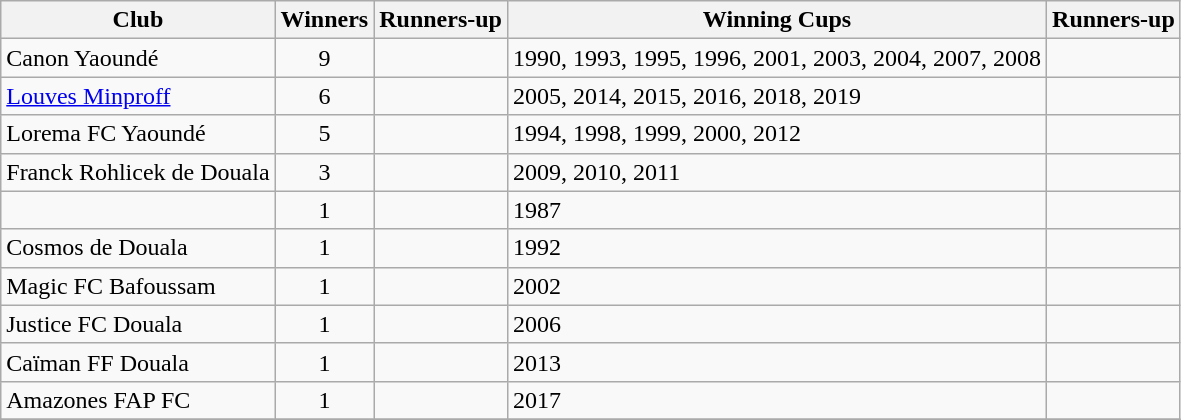<table class="wikitable">
<tr>
<th>Club</th>
<th>Winners</th>
<th>Runners-up</th>
<th>Winning Cups</th>
<th>Runners-up</th>
</tr>
<tr>
<td>Canon Yaoundé</td>
<td align=center>9</td>
<td align=center></td>
<td>1990, 1993, 1995, 1996, 2001, 2003, 2004, 2007, 2008</td>
<td></td>
</tr>
<tr>
<td><a href='#'>Louves Minproff</a></td>
<td align=center>6</td>
<td align=center></td>
<td>2005, 2014, 2015, 2016, 2018, 2019</td>
<td></td>
</tr>
<tr>
<td>Lorema FC Yaoundé</td>
<td align=center>5</td>
<td align=center></td>
<td>1994, 1998, 1999, 2000, 2012</td>
<td></td>
</tr>
<tr>
<td>Franck Rohlicek de Douala</td>
<td align=center>3</td>
<td align=center></td>
<td>2009, 2010, 2011</td>
<td></td>
</tr>
<tr>
<td></td>
<td align=center>1</td>
<td align=center></td>
<td>1987</td>
<td></td>
</tr>
<tr>
<td>Cosmos de Douala</td>
<td align=center>1</td>
<td align=center></td>
<td>1992</td>
<td></td>
</tr>
<tr>
<td>Magic FC Bafoussam</td>
<td align=center>1</td>
<td align=center></td>
<td>2002</td>
<td></td>
</tr>
<tr>
<td>Justice FC Douala</td>
<td align=center>1</td>
<td align=center></td>
<td>2006</td>
<td></td>
</tr>
<tr>
<td>Caïman FF Douala</td>
<td align=center>1</td>
<td align=center></td>
<td>2013</td>
<td></td>
</tr>
<tr>
<td>Amazones FAP FC</td>
<td align=center>1</td>
<td align=center></td>
<td>2017</td>
<td></td>
</tr>
<tr>
</tr>
</table>
